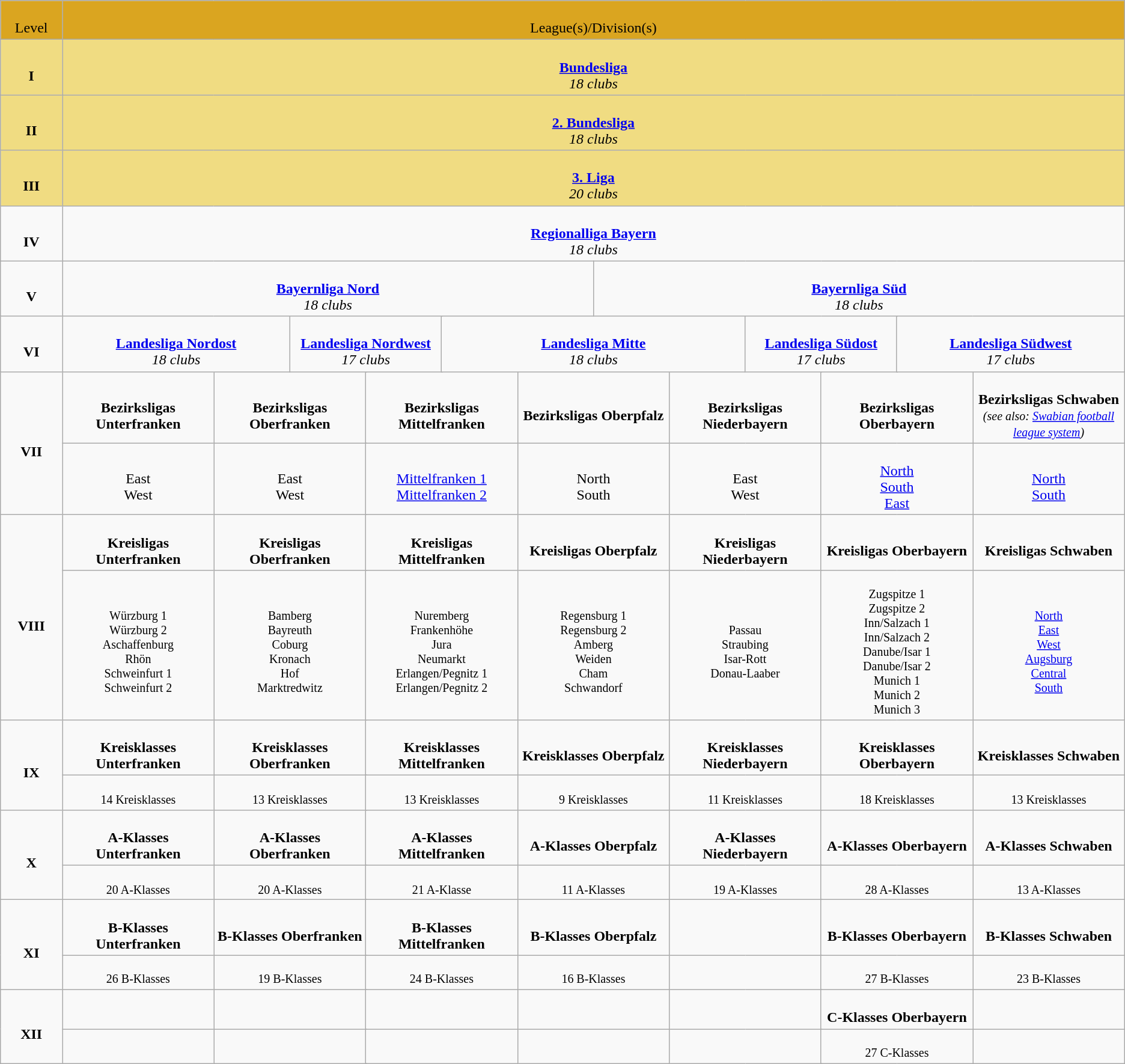<table class="wikitable" style="text-align: center;">
<tr>
<td colspan="2" width="5.5%" bgcolor="#DAA520"><br>Level</td>
<td colspan="28" width="94.5%" bgcolor="#DAA520"><br>League(s)/Division(s)</td>
</tr>
<tr>
<td colspan="2" width="5.5%" bgcolor="#F0DC82"><br><strong>I</strong></td>
<td colspan="28" width="94.5%" bgcolor="#F0DC82"><br><strong><a href='#'>Bundesliga</a></strong><br>
<em>18 clubs</em></td>
</tr>
<tr>
<td colspan="2" width="5.5%" bgcolor="#F0DC82"><br><strong>II</strong></td>
<td colspan="28" width="94.5%" bgcolor="#F0DC82"><br><strong><a href='#'>2. Bundesliga</a></strong><br>
<em>18 clubs</em></td>
</tr>
<tr>
<td colspan="2" width="5.5%" bgcolor="#F0DC82"><br><strong>III</strong></td>
<td colspan="28" width="94.5%" bgcolor="#F0DC82"><br><strong><a href='#'>3. Liga</a></strong><br>
<em>20 clubs</em></td>
</tr>
<tr>
<td colspan="2" width="5%"><br><strong>IV</strong></td>
<td colspan="28" width="95%"><br><strong><a href='#'>Regionalliga Bayern</a></strong><br>
<em>18 clubs</em></td>
</tr>
<tr>
<td colspan="2" width="5%"><br><strong>V</strong></td>
<td colspan="14" width="47.5%"><br><strong><a href='#'>Bayernliga Nord</a></strong><br>
<em>18 clubs</em></td>
<td colspan="14" width="47.5%"><br><strong><a href='#'>Bayernliga Süd</a></strong><br>
<em>18 clubs</em></td>
</tr>
<tr>
<td colspan="2" width="5%"><br><strong>VI</strong></td>
<td colspan="5" width="19%"><br><strong><a href='#'>Landesliga Nordost</a></strong><br>
<em>18 clubs</em></td>
<td colspan="6" width="19%"><br><strong><a href='#'>Landesliga Nordwest</a></strong><br>
<em>17 clubs</em></td>
<td colspan="6" width="19%"><br><strong><a href='#'>Landesliga Mitte</a></strong><br>
<em>18 clubs</em></td>
<td colspan="6" width="19%"><br><strong><a href='#'>Landesliga Südost</a></strong><br>
<em>17 clubs</em></td>
<td colspan="5" width="19%"><br><strong><a href='#'>Landesliga Südwest</a></strong><br>
<em>17 clubs</em></td>
</tr>
<tr>
<td colspan="2" width="5.5%" rowspan="2"><br><strong>VII</strong></td>
<td colspan="4" width="13.5%"><br><strong>Bezirksligas Unterfranken</strong><br></td>
<td colspan="4" width="13.5%"><br><strong>Bezirksligas Oberfranken</strong><br></td>
<td colspan="4" width="13.5%"><br><strong>Bezirksligas Mittelfranken</strong><br></td>
<td colspan="4" width="13.5%"><br><strong>Bezirksligas Oberpfalz</strong><br></td>
<td colspan="4" width="13.5%"><br><strong>Bezirksligas Niederbayern</strong><br></td>
<td colspan="4" width="13.5%"><br><strong>Bezirksligas Oberbayern</strong><br></td>
<td colspan="4" width="13.5%"><br><strong>Bezirksligas Schwaben</strong><br>
<small><em>(see also: <a href='#'>Swabian football league system</a>)</em></small></td>
</tr>
<tr>
<td colspan="4" width="13.5%"><br>East<br>West<br></td>
<td colspan="4" width="13.5%"><br>East<br>West<br></td>
<td colspan="4" width="13.5%"><br><a href='#'>Mittelfranken 1</a><br><a href='#'>Mittelfranken 2</a><br></td>
<td colspan="4" width="13.5%"><br>North<br>South<br></td>
<td colspan="4" width="13.5%"><br>East<br>West<br></td>
<td colspan="4" width="13.5%"><br><a href='#'>North</a><br><a href='#'>South</a><br><a href='#'>East</a><br></td>
<td colspan="4" width="13.5%"><br><a href='#'>North</a><br><a href='#'>South</a><br></td>
</tr>
<tr>
<td colspan="2" width="5.5%" rowspan="2"><br><strong>VIII</strong></td>
<td colspan="4" width="13.5%"><br><strong>Kreisligas Unterfranken</strong><br></td>
<td colspan="4" width="13.5%"><br><strong>Kreisligas Oberfranken</strong><br></td>
<td colspan="4" width="13.5%"><br><strong>Kreisligas Mittelfranken</strong><br></td>
<td colspan="4" width="13.5%"><br><strong>Kreisligas Oberpfalz</strong><br></td>
<td colspan="4" width="13.5%"><br><strong>Kreisligas Niederbayern</strong><br></td>
<td colspan="4" width="13.5%"><br><strong>Kreisligas Oberbayern</strong><br></td>
<td colspan="4" width="13.5%"><br><strong>Kreisligas Schwaben</strong><br></td>
</tr>
<tr>
<td colspan="4" width="13.5%" style="font-size: smaller;"><br>Würzburg 1<br>Würzburg 2<br>Aschaffenburg<br>Rhön<br>Schweinfurt 1<br>Schweinfurt 2<br></td>
<td colspan="4" width="13.5%" style="font-size: smaller;"><br>Bamberg<br>Bayreuth<br>Coburg<br>Kronach<br>Hof<br>Marktredwitz<br></td>
<td colspan="4" width="13.5%" style="font-size: smaller;"><br>Nuremberg<br>Frankenhöhe<br>Jura<br>Neumarkt<br>Erlangen/Pegnitz 1<br>Erlangen/Pegnitz 2<br></td>
<td colspan="4" width="13.5%" style="font-size: smaller;"><br>Regensburg 1<br>Regensburg 2<br>Amberg<br>Weiden<br>Cham<br>Schwandorf<br></td>
<td colspan="4" width="13.5%" style="font-size: smaller;"><br>Passau<br>Straubing<br>Isar-Rott<br>Donau-Laaber<br></td>
<td colspan="4" width="13.5%" style="font-size: smaller;"><br>Zugspitze 1<br>Zugspitze 2<br>Inn/Salzach 1<br>Inn/Salzach 2<br>Danube/Isar 1<br>Danube/Isar 2<br>Munich 1<br>Munich 2<br>Munich 3<br></td>
<td colspan="4" width="13.5%" style="font-size: smaller;"><br><a href='#'>North</a><br><a href='#'>East</a><br><a href='#'>West</a><br><a href='#'>Augsburg</a><br><a href='#'>Central</a><br><a href='#'>South</a><br></td>
</tr>
<tr>
<td colspan="2" width="5.5%" rowspan="2"><br><strong>IX</strong></td>
<td colspan="4" width="13.5%"><br><strong>Kreisklasses Unterfranken</strong><br></td>
<td colspan="4" width="13.5%"><br><strong>Kreisklasses Oberfranken</strong><br></td>
<td colspan="4" width="13.5%"><br><strong>Kreisklasses Mittelfranken</strong><br></td>
<td colspan="4" width="13.5%"><br><strong>Kreisklasses Oberpfalz</strong><br></td>
<td colspan="4" width="13.5%"><br><strong>Kreisklasses Niederbayern</strong><br></td>
<td colspan="4" width="13.5%"><br><strong>Kreisklasses Oberbayern</strong><br></td>
<td colspan="4" width="13.5%"><br><strong>Kreisklasses Schwaben</strong><br></td>
</tr>
<tr>
<td colspan="4" width="13.5%" style="font-size: smaller;"><br>14 Kreisklasses<br></td>
<td colspan="4" width="13.5%" style="font-size: smaller;"><br>13 Kreisklasses<br></td>
<td colspan="4" width="13.5%" style="font-size: smaller;"><br>13 Kreisklasses<br></td>
<td colspan="4" width="13.5%" style="font-size: smaller;"><br>9 Kreisklasses<br></td>
<td colspan="4" width="13.5%" style="font-size: smaller;"><br>11 Kreisklasses<br></td>
<td colspan="4" width="13.5%" style="font-size: smaller;"><br>18 Kreisklasses<br></td>
<td colspan="4" width="13.5%" style="font-size: smaller;"><br>13 Kreisklasses<br></td>
</tr>
<tr>
<td colspan="2" width="5.5%"  rowspan="2"><br><strong>X</strong></td>
<td colspan="4" width="13.5%"><br><strong>A-Klasses Unterfranken</strong><br></td>
<td colspan="4" width="13.5%"><br><strong>A-Klasses Oberfranken</strong><br></td>
<td colspan="4" width="13.5%"><br><strong>A-Klasses Mittelfranken</strong><br></td>
<td colspan="4" width="13.5%"><br><strong>A-Klasses Oberpfalz</strong><br></td>
<td colspan="4" width="13.5%"><br><strong>A-Klasses Niederbayern</strong><br></td>
<td colspan="4" width="13.5%"><br><strong>A-Klasses Oberbayern</strong><br></td>
<td colspan="4" width="13.5%"><br><strong>A-Klasses Schwaben</strong><br></td>
</tr>
<tr>
<td colspan="4" width="13.5%" style="font-size: smaller;"><br>20 A-Klasses<br></td>
<td colspan="4" width="13.5%" style="font-size: smaller;"><br>20 A-Klasses<br></td>
<td colspan="4" width="13.5%" style="font-size: smaller;"><br>21 A-Klasse<br></td>
<td colspan="4" width="13.5%" style="font-size: smaller;"><br>11 A-Klasses<br></td>
<td colspan="4" width="13.5%" style="font-size: smaller;"><br>19 A-Klasses<br></td>
<td colspan="4" width="13.5%" style="font-size: smaller;"><br>28 A-Klasses<br></td>
<td colspan="4" width="13.5%" style="font-size: smaller;"><br>13 A-Klasses<br></td>
</tr>
<tr>
<td colspan="2" width="5.5%"  rowspan="2"><br><strong>XI</strong></td>
<td colspan="4" width="13.5%"><br><strong>B-Klasses Unterfranken</strong><br></td>
<td colspan="4" width="13.5%"><br><strong>B-Klasses Oberfranken</strong><br></td>
<td colspan="4" width="13.5%"><br><strong>B-Klasses Mittelfranken</strong><br></td>
<td colspan="4" width="13.5%"><br><strong>B-Klasses Oberpfalz</strong><br></td>
<td colspan="4" width="13.5%"><br><br></td>
<td colspan="4" width="13.5%"><br><strong>B-Klasses Oberbayern</strong><br></td>
<td colspan="4" width="13.5%"><br><strong>B-Klasses Schwaben</strong><br></td>
</tr>
<tr>
<td colspan="4" width="13.5%" style="font-size: smaller;"><br>26 B-Klasses</td>
<td colspan="4" width="13.5%" style="font-size: smaller;"><br>19 B-Klasses</td>
<td colspan="4" width="13.5%" style="font-size: smaller;"><br>24 B-Klasses</td>
<td colspan="4" width="13.5%" style="font-size: smaller;"><br>16 B-Klasses<br></td>
<td colspan="4" width="13.5%" style="font-size: smaller;"><br><br></td>
<td colspan="4" width="13.5%" style="font-size: smaller;"><br>27 B-Klasses<br></td>
<td colspan="4" width="13.5%" style="font-size: smaller;"><br>23 B-Klasses<br></td>
</tr>
<tr>
<td colspan="2" width="5.5%"  rowspan="2"><br><strong>XII</strong></td>
<td colspan="4" width="13.5%"><br><br></td>
<td colspan="4" width="13.5%"><br><br></td>
<td colspan="4" width="13.5%"><br><br></td>
<td colspan="4" width="13.5%"><br><br></td>
<td colspan="4" width="13.5%"><br><br></td>
<td colspan="4" width="13.5%"><br><strong>C-Klasses Oberbayern</strong><br></td>
<td colspan="4" width="13.5%"><br><br></td>
</tr>
<tr>
<td colspan="4" width="13.5%" style="font-size: smaller;"><br><br></td>
<td colspan="4" width="13.5%" style="font-size: smaller;"><br><br></td>
<td colspan="4" width="13.5%" style="font-size: smaller;"><br><br></td>
<td colspan="4" width="13.5%" style="font-size: smaller;"><br><br></td>
<td colspan="4" width="13.5%" style="font-size: smaller;"><br><br></td>
<td colspan="4" width="13.5%" style="font-size: smaller;"><br>27 C-Klasses<br></td>
<td colspan="4" width="13.5%" style="font-size: smaller;"><br><br></td>
</tr>
</table>
